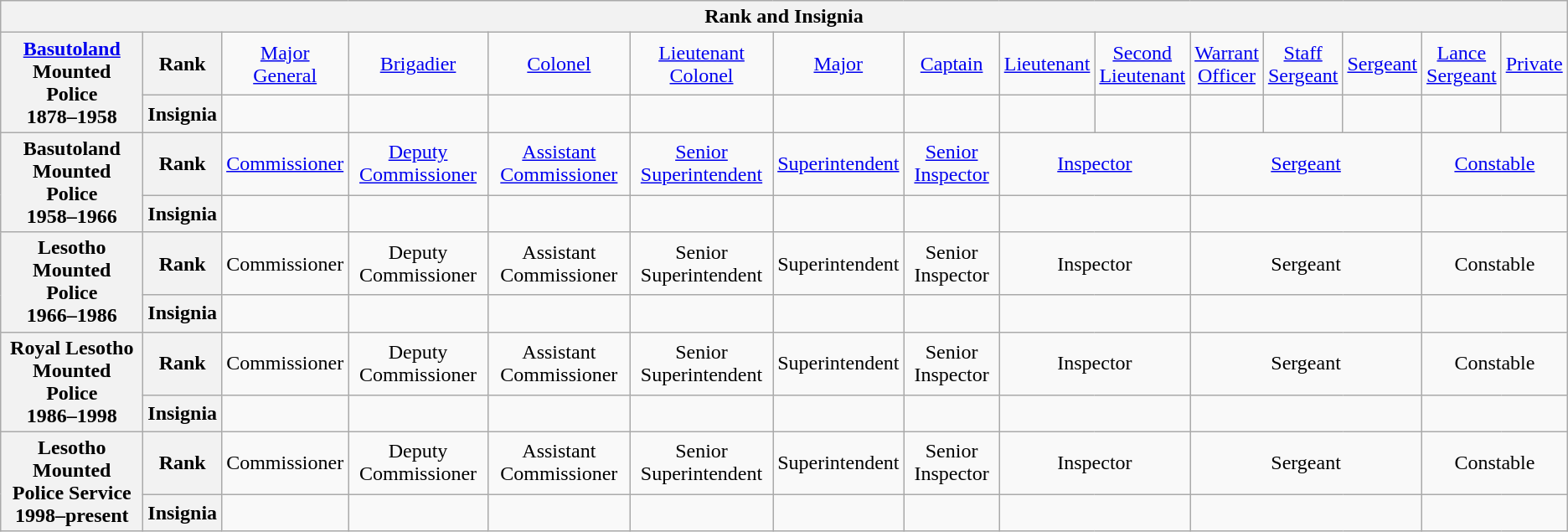<table class="wikitable" style="text-align: center;">
<tr>
<th colspan=15>Rank and Insignia</th>
</tr>
<tr>
<th rowspan=2><a href='#'>Basutoland</a> Mounted Police<br>1878–1958</th>
<th>Rank</th>
<td colspan=1><a href='#'>Major General</a></td>
<td colspan=1><a href='#'>Brigadier</a></td>
<td colspan=1><a href='#'>Colonel</a></td>
<td colspan=1><a href='#'>Lieutenant Colonel</a></td>
<td colspan=1><a href='#'>Major</a></td>
<td colspan=1><a href='#'>Captain</a></td>
<td colspan=1><a href='#'>Lieutenant</a></td>
<td colspan=1><a href='#'>Second<br>Lieutenant</a></td>
<td colspan=1><a href='#'>Warrant<br>Officer</a></td>
<td colspan=1><a href='#'>Staff<br>Sergeant</a></td>
<td colspan=1><a href='#'>Sergeant</a></td>
<td colspan=1><a href='#'>Lance<br>Sergeant</a></td>
<td colspan=1><a href='#'>Private</a></td>
</tr>
<tr>
<th>Insignia</th>
<td></td>
<td></td>
<td></td>
<td></td>
<td></td>
<td></td>
<td></td>
<td></td>
<td></td>
<td></td>
<td></td>
<td></td>
<td></td>
</tr>
<tr>
<th rowspan=2>Basutoland Mounted Police<br>1958–1966</th>
<th>Rank</th>
<td colspan=1><a href='#'>Commissioner</a></td>
<td colspan=1><a href='#'>Deputy Commissioner</a></td>
<td colspan=1><a href='#'>Assistant Commissioner</a></td>
<td colspan=1><a href='#'>Senior Superintendent</a></td>
<td colspan=1><a href='#'>Superintendent</a></td>
<td colspan=1><a href='#'>Senior Inspector</a></td>
<td colspan=2><a href='#'>Inspector</a></td>
<td colspan=3><a href='#'>Sergeant</a></td>
<td colspan=2><a href='#'>Constable</a></td>
</tr>
<tr>
<th>Insignia</th>
<td colspan=1></td>
<td colspan=1></td>
<td colspan=1></td>
<td colspan=1></td>
<td colspan=1></td>
<td colspan=1></td>
<td colspan=2></td>
<td colspan=3></td>
<td colspan=2></td>
</tr>
<tr>
<th rowspan=2>Lesotho Mounted Police<br>1966–1986</th>
<th>Rank</th>
<td colspan=1>Commissioner</td>
<td colspan=1>Deputy Commissioner</td>
<td colspan=1>Assistant Commissioner</td>
<td colspan=1>Senior Superintendent</td>
<td colspan=1>Superintendent</td>
<td colspan=1>Senior Inspector</td>
<td colspan=2>Inspector</td>
<td colspan=3>Sergeant</td>
<td colspan=2>Constable</td>
</tr>
<tr>
<th>Insignia</th>
<td colspan=1></td>
<td colspan=1></td>
<td colspan=1></td>
<td colspan=1></td>
<td colspan=1></td>
<td colspan=1></td>
<td colspan=2></td>
<td colspan=3></td>
<td colspan=2></td>
</tr>
<tr>
<th rowspan=2>Royal Lesotho Mounted Police<br>1986–1998</th>
<th>Rank</th>
<td colspan=1>Commissioner</td>
<td colspan=1>Deputy Commissioner</td>
<td colspan=1>Assistant Commissioner</td>
<td colspan=1>Senior Superintendent</td>
<td colspan=1>Superintendent</td>
<td colspan=1>Senior Inspector</td>
<td colspan=2>Inspector</td>
<td colspan=3>Sergeant</td>
<td colspan=2>Constable</td>
</tr>
<tr>
<th>Insignia</th>
<td colspan=1></td>
<td colspan=1></td>
<td colspan=1></td>
<td colspan=1></td>
<td colspan=1></td>
<td colspan=1></td>
<td colspan=2></td>
<td colspan=3></td>
<td colspan=2></td>
</tr>
<tr>
<th rowspan=2>Lesotho Mounted Police Service<br>1998–present</th>
<th>Rank</th>
<td colspan=1>Commissioner</td>
<td colspan=1>Deputy Commissioner</td>
<td colspan=1>Assistant Commissioner</td>
<td colspan=1>Senior Superintendent</td>
<td colspan=1>Superintendent</td>
<td colspan=1>Senior Inspector</td>
<td colspan=2>Inspector</td>
<td colspan=3>Sergeant</td>
<td colspan=2>Constable</td>
</tr>
<tr>
<th>Insignia</th>
<td colspan=1></td>
<td colspan=1></td>
<td colspan=1></td>
<td colspan=1></td>
<td colspan=1></td>
<td colspan=1></td>
<td colspan=2></td>
<td colspan=3></td>
<td colspan=2></td>
</tr>
</table>
